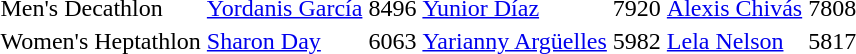<table>
<tr>
<td>Men's Decathlon</td>
<td align=left><a href='#'>Yordanis García</a> <br></td>
<td>8496</td>
<td align=left><a href='#'>Yunior Díaz</a> <br></td>
<td>7920</td>
<td align=left><a href='#'>Alexis Chivás</a> <br></td>
<td>7808</td>
</tr>
<tr>
<td>Women's Heptathlon</td>
<td align=left><a href='#'>Sharon Day</a> <br></td>
<td>6063</td>
<td align=left><a href='#'>Yarianny Argüelles</a> <br></td>
<td>5982</td>
<td align=left><a href='#'>Lela Nelson</a> <br></td>
<td>5817</td>
</tr>
</table>
